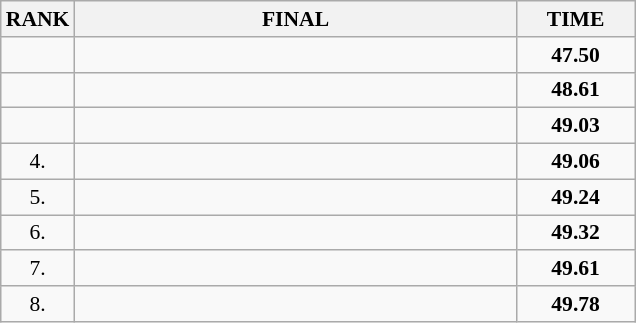<table class="wikitable" style="border-collapse: collapse; font-size: 90%;">
<tr>
<th>RANK</th>
<th style="width: 20em">FINAL</th>
<th style="width: 5em">TIME</th>
</tr>
<tr>
<td align="center"></td>
<td></td>
<td align="center"><strong>47.50</strong></td>
</tr>
<tr>
<td align="center"></td>
<td></td>
<td align="center"><strong>48.61</strong></td>
</tr>
<tr>
<td align="center"></td>
<td></td>
<td align="center"><strong>49.03</strong></td>
</tr>
<tr>
<td align="center">4.</td>
<td></td>
<td align="center"><strong>49.06</strong></td>
</tr>
<tr>
<td align="center">5.</td>
<td></td>
<td align="center"><strong>49.24</strong></td>
</tr>
<tr>
<td align="center">6.</td>
<td></td>
<td align="center"><strong>49.32</strong></td>
</tr>
<tr>
<td align="center">7.</td>
<td></td>
<td align="center"><strong>49.61</strong></td>
</tr>
<tr>
<td align="center">8.</td>
<td></td>
<td align="center"><strong>49.78</strong></td>
</tr>
</table>
